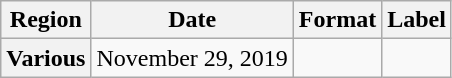<table class="wikitable plainrowheaders">
<tr>
<th>Region</th>
<th>Date</th>
<th>Format</th>
<th>Label</th>
</tr>
<tr>
<th scope="row">Various</th>
<td>November 29, 2019</td>
<td></td>
<td></td>
</tr>
</table>
